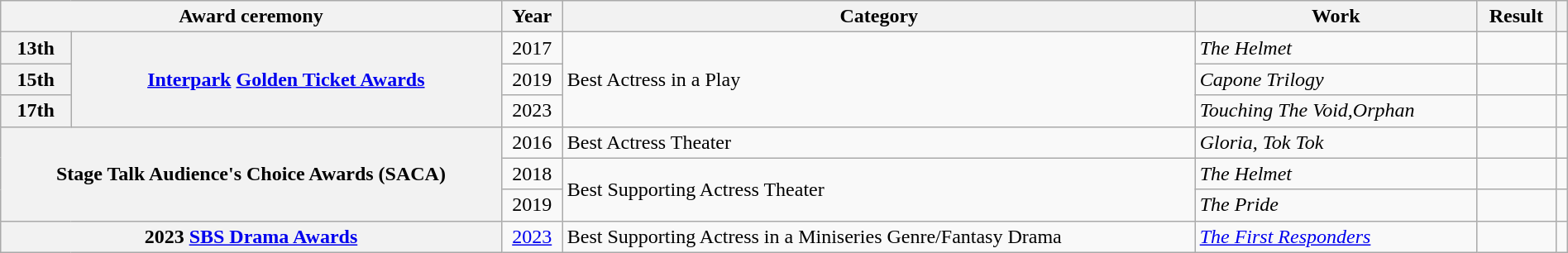<table class="wikitable sortable plainrowheaders" style="clear:none; font-size:100%; padding:0 auto; width:100%; margin:auto">
<tr>
<th colspan="2">Award ceremony</th>
<th scope="col">Year</th>
<th scope="col">Category</th>
<th scope="col">Work</th>
<th scope="col">Result</th>
<th scope="col" class="unsortable"></th>
</tr>
<tr>
<th scope="row">13th</th>
<th scope="row" rowspan="3"><a href='#'>Interpark</a> <a href='#'>Golden Ticket Awards</a></th>
<td style="text-align:center">2017</td>
<td rowspan="3">Best Actress in a Play</td>
<td><em>The Helmet</em></td>
<td></td>
<td style="text-align:center"></td>
</tr>
<tr>
<th scope="row">15th</th>
<td style="text-align:center">2019</td>
<td><em>Capone Trilogy</em></td>
<td></td>
<td style="text-align:center"></td>
</tr>
<tr>
<th scope="row">17th</th>
<td style="text-align:center">2023</td>
<td><em>Touching The Void,Orphan</em></td>
<td></td>
<td style="text-align:center"></td>
</tr>
<tr>
<th scope="row" colspan="2" rowspan="3">Stage Talk Audience's Choice Awards (SACA)</th>
<td style="text-align:center">2016</td>
<td>Best Actress Theater</td>
<td><em>Gloria, Tok Tok</em></td>
<td></td>
<td style="text-align:center"></td>
</tr>
<tr>
<td style="text-align:center">2018</td>
<td rowspan="2">Best Supporting Actress Theater</td>
<td><em>The Helmet</em></td>
<td></td>
<td style="text-align:center"></td>
</tr>
<tr>
<td style="text-align:center">2019</td>
<td><em>The Pride</em></td>
<td></td>
<td style="text-align:center"></td>
</tr>
<tr>
<th colspan="2" scope="row">2023 <a href='#'>SBS Drama Awards</a></th>
<td style="text-align:center"><a href='#'>2023</a></td>
<td>Best Supporting Actress in a Miniseries Genre/Fantasy Drama</td>
<td><em><a href='#'>The First Responders</a></em></td>
<td></td>
<td style="text-align:center"></td>
</tr>
</table>
